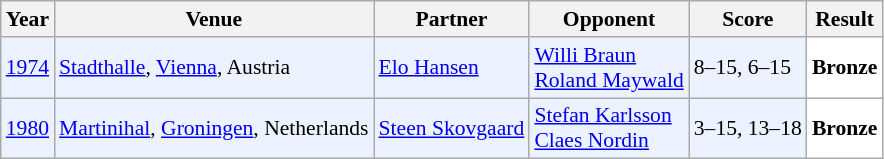<table class="sortable wikitable" style="font-size: 90%;">
<tr>
<th>Year</th>
<th>Venue</th>
<th>Partner</th>
<th>Opponent</th>
<th>Score</th>
<th>Result</th>
</tr>
<tr style="background:#ECF2FF">
<td align="center"><a href='#'>1974</a></td>
<td align="left"><a href='#'>Stadthalle</a>, <a href='#'>Vienna</a>, Austria</td>
<td align="left"> <a href='#'>Elo Hansen</a></td>
<td align="left"> <a href='#'>Willi Braun</a><br> <a href='#'>Roland Maywald</a></td>
<td align="left">8–15, 6–15</td>
<td style="text-align:left; background:white"> <strong>Bronze</strong></td>
</tr>
<tr style="background:#ECF2FF">
<td align="center"><a href='#'>1980</a></td>
<td align="left"><a href='#'>Martinihal</a>, <a href='#'>Groningen</a>, Netherlands</td>
<td align="left"> <a href='#'>Steen Skovgaard</a></td>
<td align="left"> <a href='#'>Stefan Karlsson</a><br> <a href='#'>Claes Nordin</a></td>
<td align="left">3–15, 13–18</td>
<td style="text-align:left; background:white"> <strong>Bronze</strong></td>
</tr>
</table>
